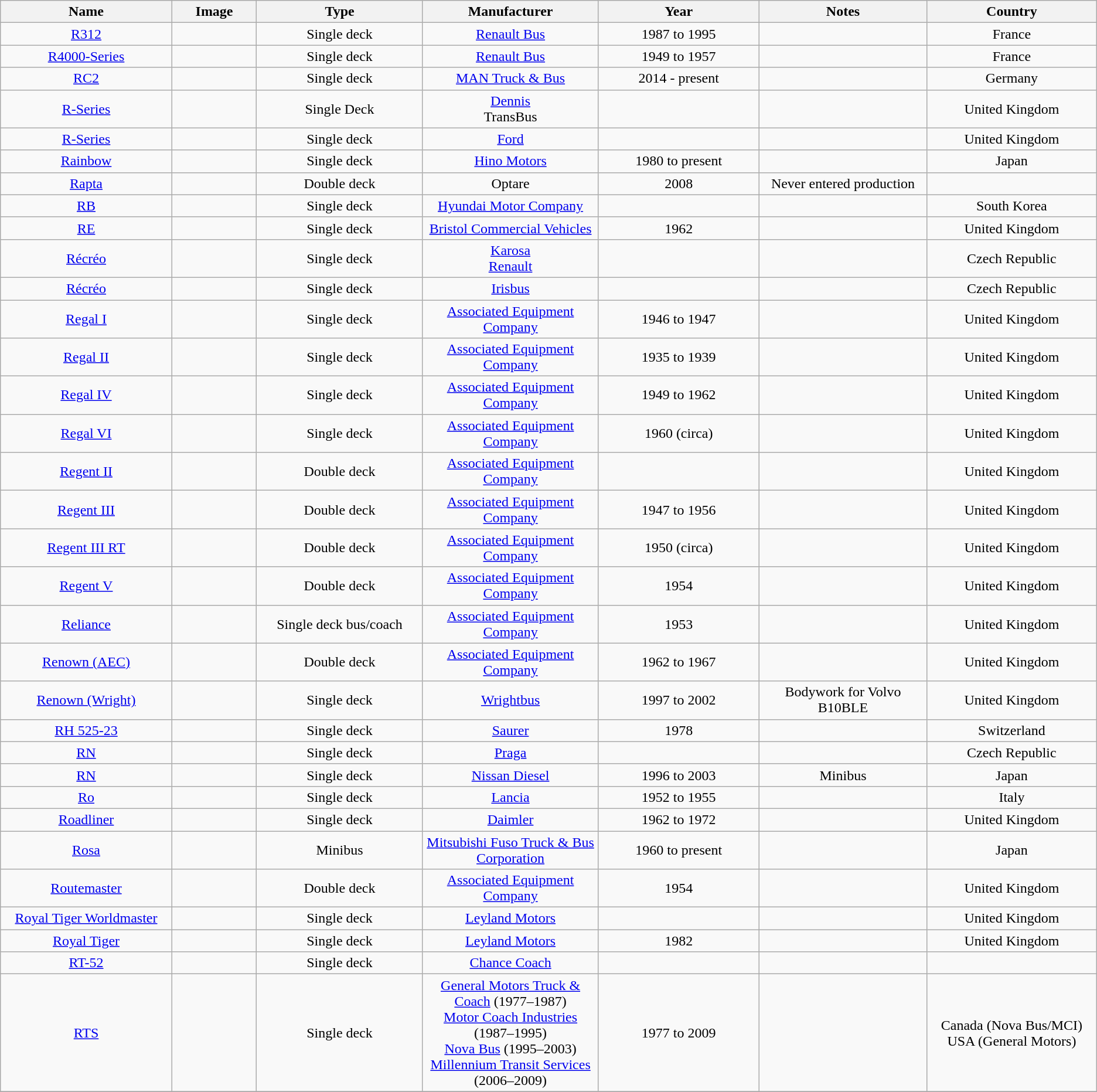<table class="wikitable sortable sticky-header mw-datatable" style=text-align:center;>
<tr>
<th style="width:15em;">Name</th>
<th style="width:7em;">Image</th>
<th style="width:15em;">Type</th>
<th style="width:15em;">Manufacturer</th>
<th style="width:15em;">Year</th>
<th class="unsortable", style="width:15em;">Notes</th>
<th style="width:15em;">Country</th>
</tr>
<tr>
<td><a href='#'>R312</a></td>
<td></td>
<td>Single deck</td>
<td><a href='#'>Renault Bus</a></td>
<td>1987 to 1995</td>
<td></td>
<td>France</td>
</tr>
<tr>
<td><a href='#'>R4000-Series</a></td>
<td></td>
<td>Single deck</td>
<td><a href='#'>Renault Bus</a></td>
<td>1949 to 1957</td>
<td></td>
<td>France</td>
</tr>
<tr>
<td><a href='#'>RC2</a></td>
<td></td>
<td>Single deck</td>
<td><a href='#'>MAN Truck & Bus</a></td>
<td>2014 - present</td>
<td></td>
<td>Germany</td>
</tr>
<tr>
<td><a href='#'>R-Series</a></td>
<td></td>
<td>Single Deck</td>
<td><a href='#'>Dennis</a><br>TransBus</td>
<td></td>
<td></td>
<td>United Kingdom</td>
</tr>
<tr>
<td><a href='#'>R-Series</a></td>
<td></td>
<td>Single deck</td>
<td><a href='#'>Ford</a></td>
<td></td>
<td></td>
<td>United Kingdom</td>
</tr>
<tr>
<td><a href='#'>Rainbow</a></td>
<td></td>
<td>Single deck</td>
<td><a href='#'>Hino Motors</a></td>
<td>1980 to present</td>
<td></td>
<td>Japan</td>
</tr>
<tr>
<td><a href='#'>Rapta</a></td>
<td></td>
<td>Double deck</td>
<td>Optare</td>
<td>2008</td>
<td>Never entered production</td>
<td></td>
</tr>
<tr>
<td><a href='#'>RB</a></td>
<td></td>
<td>Single deck</td>
<td><a href='#'>Hyundai Motor Company</a></td>
<td></td>
<td></td>
<td>South Korea</td>
</tr>
<tr>
<td><a href='#'>RE</a></td>
<td></td>
<td>Single deck</td>
<td><a href='#'>Bristol Commercial Vehicles</a></td>
<td>1962</td>
<td></td>
<td>United Kingdom</td>
</tr>
<tr>
<td><a href='#'>Récréo</a></td>
<td></td>
<td>Single deck</td>
<td><a href='#'>Karosa</a><br><a href='#'>Renault</a></td>
<td></td>
<td></td>
<td>Czech Republic</td>
</tr>
<tr>
<td><a href='#'>Récréo</a></td>
<td></td>
<td>Single deck</td>
<td><a href='#'>Irisbus</a></td>
<td></td>
<td></td>
<td>Czech Republic</td>
</tr>
<tr>
<td><a href='#'>Regal I</a></td>
<td></td>
<td>Single deck</td>
<td><a href='#'>Associated Equipment Company</a></td>
<td>1946 to 1947</td>
<td></td>
<td>United Kingdom</td>
</tr>
<tr>
<td><a href='#'>Regal II</a></td>
<td></td>
<td>Single deck</td>
<td><a href='#'>Associated Equipment Company</a></td>
<td>1935 to 1939</td>
<td></td>
<td>United Kingdom</td>
</tr>
<tr>
<td><a href='#'>Regal IV</a></td>
<td></td>
<td>Single deck</td>
<td><a href='#'>Associated Equipment Company</a></td>
<td>1949 to 1962</td>
<td></td>
<td>United Kingdom</td>
</tr>
<tr>
<td><a href='#'>Regal VI</a></td>
<td></td>
<td>Single deck</td>
<td><a href='#'>Associated Equipment Company</a></td>
<td>1960 (circa)</td>
<td></td>
<td>United Kingdom</td>
</tr>
<tr>
<td><a href='#'>Regent II</a></td>
<td></td>
<td>Double deck</td>
<td><a href='#'>Associated Equipment Company</a></td>
<td></td>
<td></td>
<td>United Kingdom</td>
</tr>
<tr>
<td><a href='#'>Regent III</a></td>
<td></td>
<td>Double deck</td>
<td><a href='#'>Associated Equipment Company</a></td>
<td>1947 to 1956</td>
<td></td>
<td>United Kingdom</td>
</tr>
<tr>
<td><a href='#'>Regent III RT</a></td>
<td></td>
<td>Double deck</td>
<td><a href='#'>Associated Equipment Company</a></td>
<td>1950 (circa)</td>
<td></td>
<td>United Kingdom</td>
</tr>
<tr>
<td><a href='#'>Regent V</a></td>
<td></td>
<td>Double deck</td>
<td><a href='#'>Associated Equipment Company</a></td>
<td>1954</td>
<td></td>
<td>United Kingdom</td>
</tr>
<tr>
<td><a href='#'>Reliance</a></td>
<td></td>
<td>Single deck bus/coach</td>
<td><a href='#'>Associated Equipment Company</a></td>
<td>1953</td>
<td></td>
<td>United Kingdom</td>
</tr>
<tr>
<td><a href='#'>Renown (AEC)</a></td>
<td></td>
<td>Double deck</td>
<td><a href='#'>Associated Equipment Company</a></td>
<td>1962 to 1967</td>
<td></td>
<td>United Kingdom</td>
</tr>
<tr>
<td><a href='#'>Renown (Wright)</a></td>
<td></td>
<td>Single deck</td>
<td><a href='#'>Wrightbus</a></td>
<td>1997 to 2002</td>
<td>Bodywork for Volvo B10BLE</td>
<td>United Kingdom</td>
</tr>
<tr>
<td><a href='#'>RH 525-23</a></td>
<td></td>
<td>Single deck</td>
<td><a href='#'>Saurer</a></td>
<td>1978</td>
<td></td>
<td>Switzerland</td>
</tr>
<tr>
<td><a href='#'>RN</a></td>
<td></td>
<td>Single deck</td>
<td><a href='#'>Praga</a></td>
<td></td>
<td></td>
<td>Czech Republic</td>
</tr>
<tr>
<td><a href='#'>RN</a></td>
<td></td>
<td>Single deck</td>
<td><a href='#'>Nissan Diesel</a></td>
<td>1996 to 2003</td>
<td>Minibus</td>
<td>Japan</td>
</tr>
<tr>
<td><a href='#'>Ro</a></td>
<td></td>
<td>Single deck</td>
<td><a href='#'>Lancia</a></td>
<td>1952 to 1955</td>
<td></td>
<td>Italy</td>
</tr>
<tr>
<td><a href='#'>Roadliner</a></td>
<td></td>
<td>Single deck</td>
<td><a href='#'>Daimler</a></td>
<td>1962 to 1972</td>
<td></td>
<td>United Kingdom</td>
</tr>
<tr>
<td><a href='#'>Rosa</a></td>
<td></td>
<td>Minibus</td>
<td><a href='#'>Mitsubishi Fuso Truck & Bus Corporation</a></td>
<td>1960 to present</td>
<td></td>
<td>Japan</td>
</tr>
<tr>
<td><a href='#'>Routemaster</a></td>
<td></td>
<td>Double deck</td>
<td><a href='#'>Associated Equipment Company</a></td>
<td>1954</td>
<td></td>
<td>United Kingdom</td>
</tr>
<tr>
<td><a href='#'>Royal Tiger Worldmaster</a></td>
<td></td>
<td>Single deck</td>
<td><a href='#'>Leyland Motors</a></td>
<td></td>
<td></td>
<td>United Kingdom</td>
</tr>
<tr>
<td><a href='#'>Royal Tiger</a></td>
<td></td>
<td>Single deck</td>
<td><a href='#'>Leyland Motors</a></td>
<td>1982</td>
<td></td>
<td>United Kingdom</td>
</tr>
<tr>
<td><a href='#'>RT-52</a></td>
<td></td>
<td>Single deck</td>
<td><a href='#'>Chance Coach</a></td>
<td></td>
<td></td>
<td></td>
</tr>
<tr>
<td><a href='#'>RTS</a></td>
<td></td>
<td>Single deck</td>
<td><a href='#'>General Motors Truck & Coach</a> (1977–1987)<br><a href='#'>Motor Coach Industries</a> (1987–1995)<br><a href='#'>Nova Bus</a> (1995–2003)<br><a href='#'>Millennium Transit Services</a> (2006–2009)</td>
<td>1977 to 2009</td>
<td></td>
<td>Canada (Nova Bus/MCI)<br>USA (General Motors)</td>
</tr>
<tr>
</tr>
</table>
